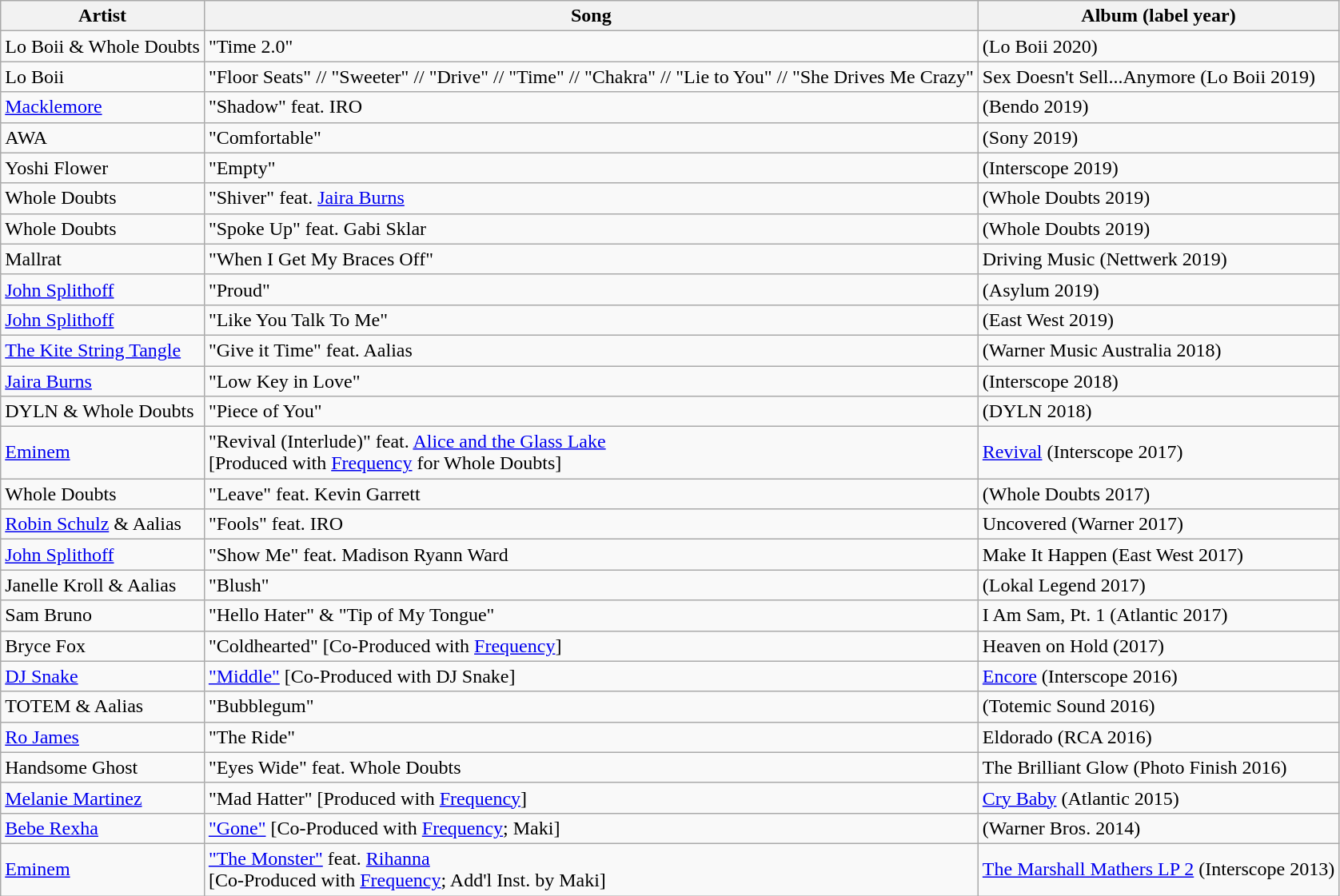<table class="wikitable">
<tr>
<th>Artist</th>
<th>Song</th>
<th>Album (label year)</th>
</tr>
<tr>
<td>Lo Boii & Whole Doubts</td>
<td>"Time 2.0"</td>
<td>(Lo Boii 2020)</td>
</tr>
<tr>
<td>Lo Boii</td>
<td>"Floor Seats" // "Sweeter" // "Drive" // "Time" // "Chakra" // "Lie to You" // "She Drives Me Crazy"</td>
<td>Sex Doesn't Sell...Anymore (Lo Boii 2019)</td>
</tr>
<tr>
<td><a href='#'>Macklemore</a></td>
<td>"Shadow" feat. IRO</td>
<td>(Bendo 2019)</td>
</tr>
<tr>
<td>AWA</td>
<td>"Comfortable"</td>
<td>(Sony 2019)</td>
</tr>
<tr>
<td>Yoshi Flower</td>
<td>"Empty"</td>
<td>(Interscope 2019)</td>
</tr>
<tr>
<td>Whole Doubts</td>
<td>"Shiver" feat. <a href='#'>Jaira Burns</a></td>
<td>(Whole Doubts 2019)</td>
</tr>
<tr>
<td>Whole Doubts</td>
<td>"Spoke Up" feat. Gabi Sklar</td>
<td>(Whole Doubts 2019)</td>
</tr>
<tr>
<td>Mallrat</td>
<td>"When I Get My Braces Off"</td>
<td>Driving Music (Nettwerk 2019)</td>
</tr>
<tr>
<td><a href='#'>John Splithoff</a></td>
<td>"Proud"</td>
<td>(Asylum 2019)</td>
</tr>
<tr>
<td><a href='#'>John Splithoff</a></td>
<td>"Like You Talk To Me"</td>
<td>(East West 2019)</td>
</tr>
<tr>
<td><a href='#'>The Kite String Tangle</a></td>
<td>"Give it Time" feat. Aalias</td>
<td>(Warner Music Australia 2018)</td>
</tr>
<tr>
<td><a href='#'>Jaira Burns</a></td>
<td>"Low Key in Love"</td>
<td>(Interscope 2018)</td>
</tr>
<tr>
<td>DYLN & Whole Doubts</td>
<td>"Piece of You"</td>
<td>(DYLN 2018)</td>
</tr>
<tr>
<td><a href='#'>Eminem</a></td>
<td>"Revival (Interlude)" feat. <a href='#'>Alice and the Glass Lake</a><br> [Produced with <a href='#'>Frequency</a> for Whole Doubts]</td>
<td><a href='#'>Revival</a> (Interscope 2017)</td>
</tr>
<tr>
<td>Whole Doubts</td>
<td>"Leave" feat. Kevin Garrett</td>
<td>(Whole Doubts 2017)</td>
</tr>
<tr>
<td><a href='#'>Robin Schulz</a> & Aalias</td>
<td>"Fools" feat. IRO</td>
<td>Uncovered (Warner 2017)</td>
</tr>
<tr>
<td><a href='#'>John Splithoff</a></td>
<td>"Show Me" feat. Madison Ryann Ward</td>
<td>Make It Happen (East West 2017)</td>
</tr>
<tr>
<td>Janelle Kroll & Aalias</td>
<td>"Blush"</td>
<td>(Lokal Legend 2017)</td>
</tr>
<tr>
<td>Sam Bruno</td>
<td>"Hello Hater" & "Tip of My Tongue"</td>
<td>I Am Sam, Pt. 1 (Atlantic 2017)</td>
</tr>
<tr>
<td>Bryce Fox</td>
<td>"Coldhearted" [Co-Produced with <a href='#'>Frequency</a>]</td>
<td>Heaven on Hold (2017)</td>
</tr>
<tr>
<td><a href='#'>DJ Snake</a></td>
<td><a href='#'>"Middle"</a> [Co-Produced with DJ Snake]</td>
<td><a href='#'>Encore</a> (Interscope 2016)</td>
</tr>
<tr>
<td>TOTEM & Aalias</td>
<td>"Bubblegum"</td>
<td>(Totemic Sound 2016)</td>
</tr>
<tr>
<td><a href='#'>Ro James</a></td>
<td>"The Ride"</td>
<td>Eldorado (RCA 2016)</td>
</tr>
<tr>
<td>Handsome Ghost</td>
<td>"Eyes Wide" feat. Whole Doubts</td>
<td>The Brilliant Glow (Photo Finish 2016)</td>
</tr>
<tr>
<td><a href='#'>Melanie Martinez</a></td>
<td>"Mad Hatter" [Produced with <a href='#'>Frequency</a>]</td>
<td><a href='#'>Cry Baby</a> (Atlantic 2015)</td>
</tr>
<tr>
<td><a href='#'>Bebe Rexha</a></td>
<td><a href='#'>"Gone"</a> [Co-Produced with <a href='#'>Frequency</a>; Maki]</td>
<td>(Warner Bros. 2014)</td>
</tr>
<tr>
<td><a href='#'>Eminem</a></td>
<td><a href='#'>"The Monster"</a> feat. <a href='#'>Rihanna</a><br> [Co-Produced with <a href='#'>Frequency</a>; Add'l Inst. by Maki]</td>
<td><a href='#'>The Marshall Mathers LP 2</a> (Interscope 2013)</td>
</tr>
</table>
